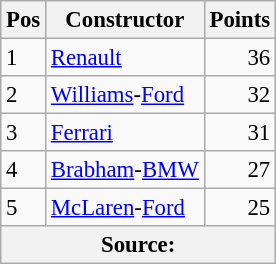<table class="wikitable" style="font-size: 95%;">
<tr>
<th>Pos</th>
<th>Constructor</th>
<th>Points</th>
</tr>
<tr>
<td>1</td>
<td> <a href='#'>Renault</a></td>
<td style="text-align: right">36</td>
</tr>
<tr>
<td>2</td>
<td> <a href='#'>Williams</a>-<a href='#'>Ford</a></td>
<td style="text-align: right">32</td>
</tr>
<tr>
<td>3</td>
<td> <a href='#'>Ferrari</a></td>
<td style="text-align: right">31</td>
</tr>
<tr>
<td>4</td>
<td> <a href='#'>Brabham</a>-<a href='#'>BMW</a></td>
<td style="text-align: right">27</td>
</tr>
<tr>
<td>5</td>
<td> <a href='#'>McLaren</a>-<a href='#'>Ford</a></td>
<td style="text-align: right">25</td>
</tr>
<tr>
<th colspan=4>Source:</th>
</tr>
</table>
